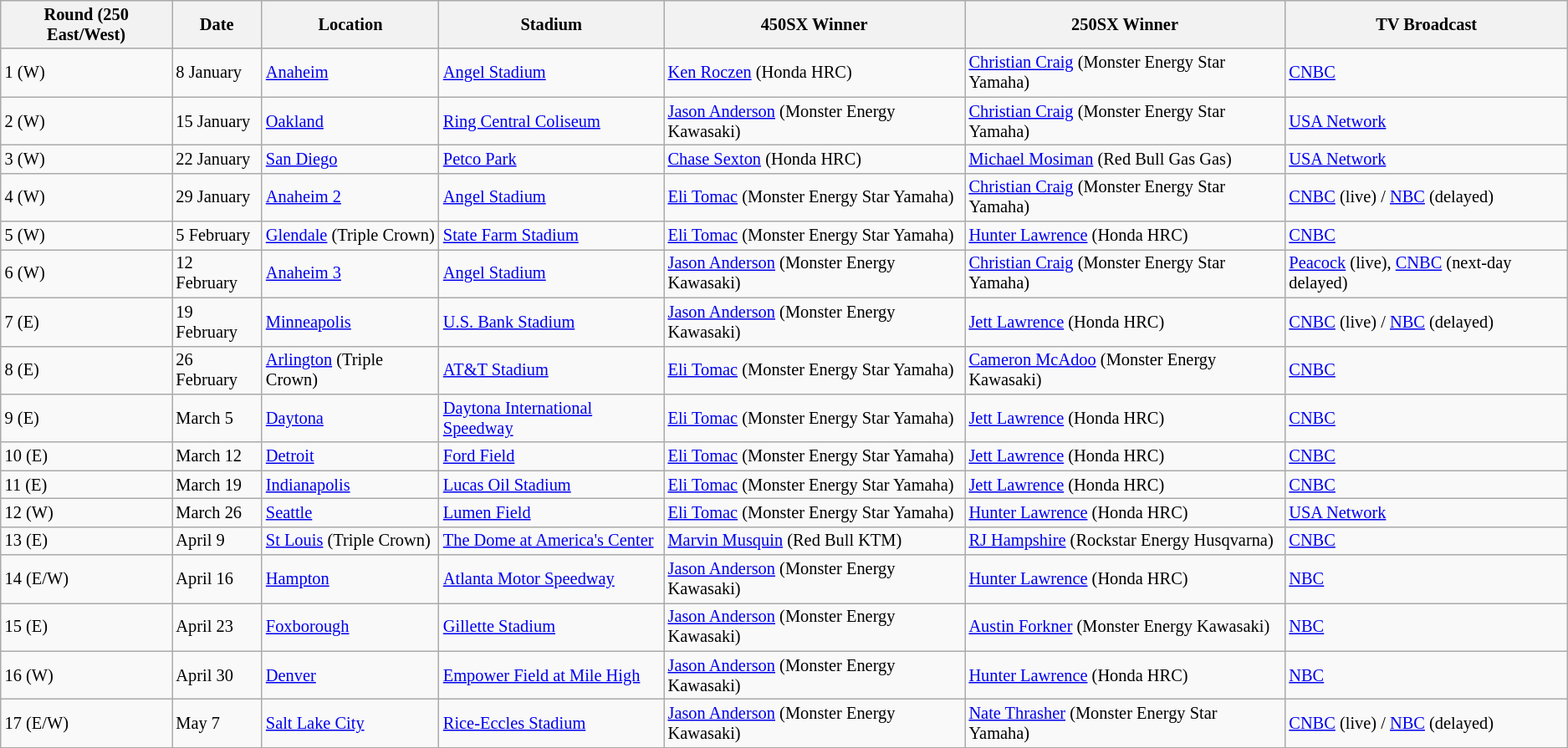<table class="wikitable" style="font-size: 85%;">
<tr>
<th>Round (250 East/West)</th>
<th>Date</th>
<th>Location</th>
<th>Stadium</th>
<th>450SX Winner</th>
<th>250SX Winner</th>
<th>TV Broadcast</th>
</tr>
<tr>
<td>1 (W)</td>
<td>8 January</td>
<td> <a href='#'>Anaheim</a></td>
<td><a href='#'>Angel Stadium</a></td>
<td> <a href='#'>Ken Roczen</a> (Honda HRC)</td>
<td> <a href='#'>Christian Craig</a> (Monster Energy Star Yamaha)</td>
<td><a href='#'>CNBC</a></td>
</tr>
<tr>
<td>2 (W)</td>
<td>15 January</td>
<td> <a href='#'>Oakland</a></td>
<td><a href='#'>Ring Central Coliseum</a></td>
<td> <a href='#'>Jason Anderson</a> (Monster Energy Kawasaki)</td>
<td> <a href='#'>Christian Craig</a> (Monster Energy Star Yamaha)</td>
<td><a href='#'>USA Network</a></td>
</tr>
<tr>
<td>3 (W)</td>
<td>22 January</td>
<td> <a href='#'>San Diego</a></td>
<td><a href='#'>Petco Park</a></td>
<td> <a href='#'>Chase Sexton</a> (Honda HRC)</td>
<td> <a href='#'>Michael Mosiman</a> (Red Bull Gas Gas)</td>
<td><a href='#'>USA Network</a></td>
</tr>
<tr>
<td>4 (W)</td>
<td>29 January</td>
<td> <a href='#'>Anaheim 2</a></td>
<td><a href='#'>Angel Stadium</a></td>
<td> <a href='#'>Eli Tomac</a> (Monster Energy Star Yamaha)</td>
<td> <a href='#'>Christian Craig</a> (Monster Energy Star Yamaha)</td>
<td><a href='#'>CNBC</a> (live) / <a href='#'>NBC</a> (delayed)</td>
</tr>
<tr>
<td>5 (W)</td>
<td>5 February</td>
<td> <a href='#'>Glendale</a> (Triple Crown)</td>
<td><a href='#'>State Farm Stadium</a></td>
<td> <a href='#'>Eli Tomac</a> (Monster Energy Star Yamaha)</td>
<td> <a href='#'>Hunter Lawrence</a> (Honda HRC)</td>
<td><a href='#'>CNBC</a></td>
</tr>
<tr>
<td>6 (W)</td>
<td>12 February</td>
<td> <a href='#'>Anaheim 3</a></td>
<td><a href='#'>Angel Stadium</a></td>
<td> <a href='#'>Jason Anderson</a> (Monster Energy Kawasaki)</td>
<td> <a href='#'>Christian Craig</a> (Monster Energy Star Yamaha)</td>
<td><a href='#'>Peacock</a> (live), <a href='#'>CNBC</a> (next-day delayed)</td>
</tr>
<tr>
<td>7 (E)</td>
<td>19 February</td>
<td> <a href='#'>Minneapolis</a></td>
<td><a href='#'>U.S. Bank Stadium</a></td>
<td> <a href='#'>Jason Anderson</a> (Monster Energy Kawasaki)</td>
<td> <a href='#'>Jett Lawrence</a> (Honda HRC)</td>
<td><a href='#'>CNBC</a> (live) / <a href='#'>NBC</a> (delayed)</td>
</tr>
<tr>
<td>8 (E)</td>
<td>26 February</td>
<td> <a href='#'>Arlington</a> (Triple Crown)</td>
<td><a href='#'>AT&T Stadium</a></td>
<td> <a href='#'>Eli Tomac</a> (Monster Energy Star Yamaha)</td>
<td> <a href='#'>Cameron McAdoo</a> (Monster Energy Kawasaki)</td>
<td><a href='#'>CNBC</a></td>
</tr>
<tr>
<td>9 (E)</td>
<td>March 5</td>
<td> <a href='#'>Daytona</a></td>
<td><a href='#'>Daytona International Speedway</a></td>
<td> <a href='#'>Eli Tomac</a> (Monster Energy Star Yamaha)</td>
<td> <a href='#'>Jett Lawrence</a> (Honda HRC)</td>
<td><a href='#'>CNBC</a></td>
</tr>
<tr>
<td>10 (E)</td>
<td>March 12</td>
<td> <a href='#'>Detroit</a></td>
<td><a href='#'>Ford Field</a></td>
<td> <a href='#'>Eli Tomac</a> (Monster Energy Star Yamaha)</td>
<td> <a href='#'>Jett Lawrence</a> (Honda HRC)</td>
<td><a href='#'>CNBC</a></td>
</tr>
<tr>
<td>11 (E)</td>
<td>March 19</td>
<td> <a href='#'>Indianapolis</a></td>
<td><a href='#'>Lucas Oil Stadium</a></td>
<td> <a href='#'>Eli Tomac</a> (Monster Energy Star Yamaha)</td>
<td> <a href='#'>Jett Lawrence</a> (Honda HRC)</td>
<td><a href='#'>CNBC</a></td>
</tr>
<tr>
<td>12 (W)</td>
<td>March 26</td>
<td> <a href='#'>Seattle</a></td>
<td><a href='#'>Lumen Field</a></td>
<td> <a href='#'>Eli Tomac</a> (Monster Energy Star Yamaha)</td>
<td> <a href='#'>Hunter Lawrence</a> (Honda HRC)</td>
<td><a href='#'>USA Network</a></td>
</tr>
<tr>
<td>13 (E)</td>
<td>April 9</td>
<td> <a href='#'>St Louis</a> (Triple Crown)</td>
<td><a href='#'>The Dome at America's Center</a></td>
<td> <a href='#'>Marvin Musquin</a> (Red Bull KTM)</td>
<td> <a href='#'>RJ Hampshire</a> (Rockstar Energy Husqvarna)</td>
<td><a href='#'>CNBC</a></td>
</tr>
<tr>
<td>14 (E/W)</td>
<td>April 16</td>
<td> <a href='#'>Hampton</a></td>
<td><a href='#'>Atlanta Motor Speedway</a></td>
<td> <a href='#'>Jason Anderson</a> (Monster Energy Kawasaki)</td>
<td> <a href='#'>Hunter Lawrence</a> (Honda HRC)</td>
<td><a href='#'>NBC</a></td>
</tr>
<tr>
<td>15 (E)</td>
<td>April 23</td>
<td> <a href='#'>Foxborough</a></td>
<td><a href='#'>Gillette Stadium</a></td>
<td> <a href='#'>Jason Anderson</a> (Monster Energy Kawasaki)</td>
<td> <a href='#'>Austin Forkner</a> (Monster Energy Kawasaki)</td>
<td><a href='#'>NBC</a></td>
</tr>
<tr>
<td>16 (W)</td>
<td>April 30</td>
<td> <a href='#'>Denver</a></td>
<td><a href='#'>Empower Field at Mile High</a></td>
<td> <a href='#'>Jason Anderson</a> (Monster Energy Kawasaki)</td>
<td> <a href='#'>Hunter Lawrence</a> (Honda HRC)</td>
<td><a href='#'>NBC</a></td>
</tr>
<tr>
<td>17 (E/W)</td>
<td>May 7</td>
<td> <a href='#'>Salt Lake City</a></td>
<td><a href='#'>Rice-Eccles Stadium</a></td>
<td> <a href='#'>Jason Anderson</a> (Monster Energy Kawasaki)</td>
<td> <a href='#'>Nate Thrasher</a> (Monster Energy Star Yamaha)</td>
<td><a href='#'>CNBC</a> (live) / <a href='#'>NBC</a> (delayed)</td>
</tr>
</table>
